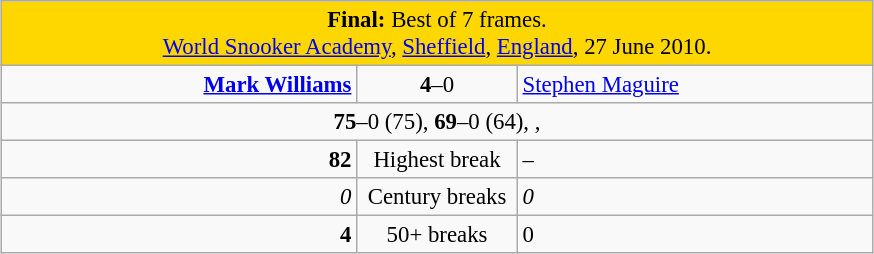<table class="wikitable" style="font-size: 95%; margin: 1em auto 1em auto;">
<tr>
<td colspan="3" align="center" bgcolor="#ffd700"><strong>Final:</strong> Best of 7 frames. <br><a href='#'>World Snooker Academy</a>, <a href='#'>Sheffield</a>, <a href='#'>England</a>, 27 June 2010.</td>
</tr>
<tr>
<td width="230" align="right"><strong><a href='#'>Mark Williams</a></strong><br></td>
<td width="100" align="center"><strong>4</strong>–0</td>
<td width="230"><a href='#'>Stephen Maguire</a><br></td>
</tr>
<tr>
<td colspan="3" align="center" style="font-size: 100%"><strong>75</strong>–0 (75), <strong>69</strong>–0 (64), , </td>
</tr>
<tr>
<td align="right"><strong>82</strong></td>
<td align="center">Highest break</td>
<td>–</td>
</tr>
<tr>
<td align="right"><em>0</em></td>
<td align="center">Century breaks</td>
<td><em>0</em></td>
</tr>
<tr>
<td align="right"><strong>4</strong></td>
<td align="center">50+ breaks</td>
<td>0</td>
</tr>
</table>
